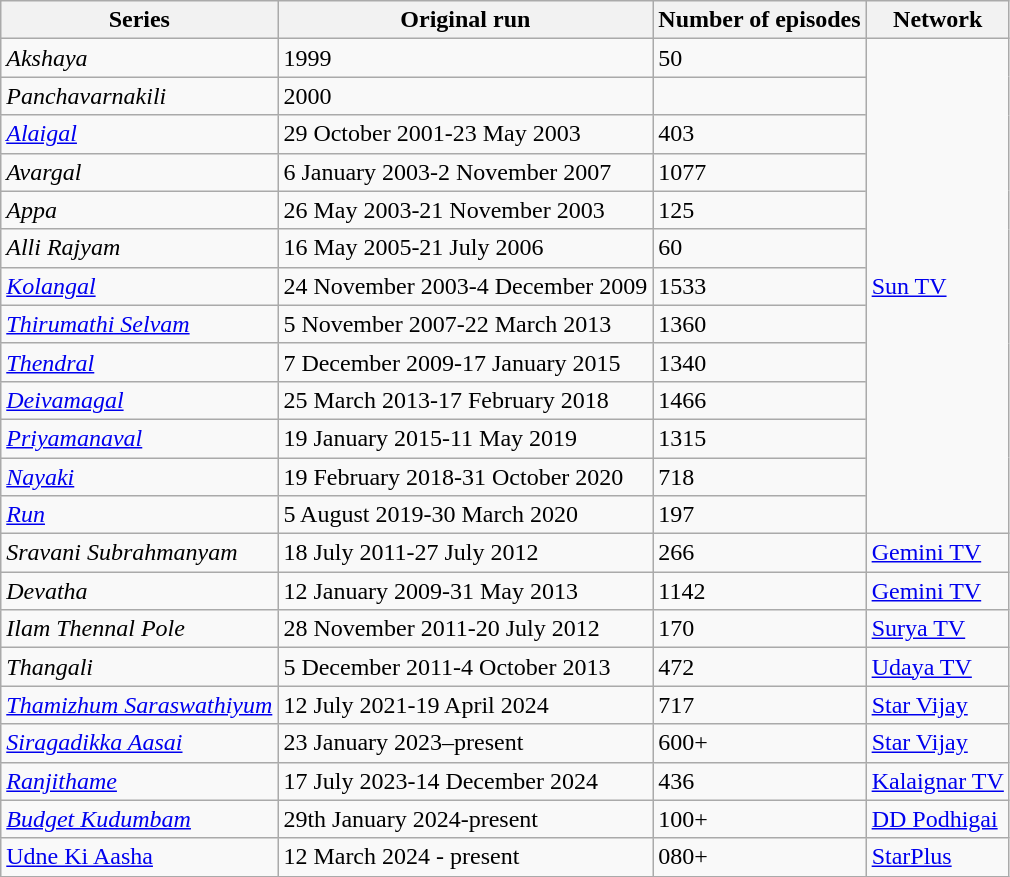<table class="sortable wikitable">
<tr>
<th>Series</th>
<th>Original run</th>
<th>Number of episodes</th>
<th>Network</th>
</tr>
<tr>
<td><em>Akshaya</em></td>
<td>1999</td>
<td>50</td>
<td rowspan="13"><a href='#'>Sun TV</a></td>
</tr>
<tr>
<td><em>Panchavarnakili</em></td>
<td>2000</td>
<td></td>
</tr>
<tr>
<td><em><a href='#'>Alaigal</a></em></td>
<td>29 October 2001-23 May 2003</td>
<td>403</td>
</tr>
<tr>
<td><em>Avargal</em></td>
<td>6 January 2003-2 November 2007</td>
<td>1077</td>
</tr>
<tr>
<td><em>Appa</em></td>
<td>26 May 2003-21 November 2003</td>
<td>125</td>
</tr>
<tr>
<td><em>Alli Rajyam</em></td>
<td>16 May 2005-21 July 2006</td>
<td>60</td>
</tr>
<tr>
<td><em><a href='#'>Kolangal</a></em></td>
<td>24 November 2003-4 December 2009</td>
<td>1533</td>
</tr>
<tr>
<td><em><a href='#'>Thirumathi Selvam</a></em></td>
<td>5 November 2007-22 March 2013</td>
<td>1360</td>
</tr>
<tr>
<td><em><a href='#'>Thendral</a></em></td>
<td>7 December 2009-17 January 2015</td>
<td>1340</td>
</tr>
<tr>
<td><em><a href='#'>Deivamagal</a></em></td>
<td>25 March 2013-17 February 2018</td>
<td>1466</td>
</tr>
<tr>
<td><em><a href='#'>Priyamanaval</a></em></td>
<td>19 January 2015-11 May 2019</td>
<td>1315</td>
</tr>
<tr>
<td><em><a href='#'>Nayaki</a></em></td>
<td>19 February 2018-31 October 2020</td>
<td>718</td>
</tr>
<tr>
<td><em><a href='#'>Run</a></em></td>
<td>5 August 2019-30 March 2020</td>
<td>197</td>
</tr>
<tr>
<td><em>Sravani Subrahmanyam</em></td>
<td>18 July 2011-27 July 2012</td>
<td>266</td>
<td><a href='#'>Gemini TV</a></td>
</tr>
<tr>
<td><em>Devatha</em></td>
<td>12 January 2009-31 May 2013</td>
<td>1142</td>
<td><a href='#'>Gemini TV</a></td>
</tr>
<tr>
<td><em>Ilam Thennal Pole</em></td>
<td>28 November 2011-20 July 2012</td>
<td>170</td>
<td><a href='#'>Surya TV</a></td>
</tr>
<tr>
<td><em>Thangali</em></td>
<td>5 December 2011-4 October 2013</td>
<td>472</td>
<td><a href='#'>Udaya TV</a></td>
</tr>
<tr>
<td><em><a href='#'>Thamizhum Saraswathiyum</a></em></td>
<td>12 July 2021-19 April 2024</td>
<td>717</td>
<td><a href='#'>Star Vijay</a></td>
</tr>
<tr>
<td><em><a href='#'>Siragadikka Aasai</a></em></td>
<td>23 January 2023–present</td>
<td>600+</td>
<td><a href='#'>Star Vijay</a></td>
</tr>
<tr>
<td><em><a href='#'>Ranjithame</a></em></td>
<td>17 July 2023-14 December 2024</td>
<td>436</td>
<td><a href='#'>Kalaignar TV</a></td>
</tr>
<tr>
<td><em><a href='#'>Budget Kudumbam</a></em></td>
<td>29th January 2024-present</td>
<td>100+</td>
<td><a href='#'>DD Podhigai</a></td>
</tr>
<tr>
<td><a href='#'>Udne Ki Aasha</a></td>
<td>12 March 2024 - present</td>
<td>080+</td>
<td><a href='#'>StarPlus</a></td>
</tr>
</table>
